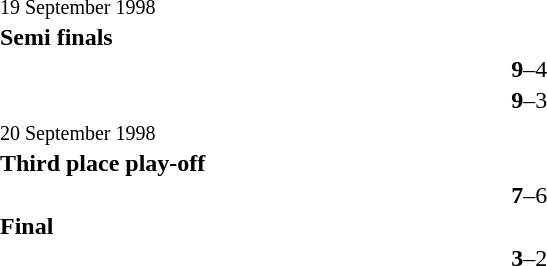<table width=100% cellspacing=1>
<tr>
<th width=22%></th>
<th width=12%></th>
<th></th>
</tr>
<tr>
<td><small>19 September 1998</small></td>
</tr>
<tr>
<td><strong>Semi finals</strong></td>
</tr>
<tr>
<td align=right><strong></strong></td>
<td align=center><strong>9</strong>–4</td>
<td></td>
</tr>
<tr>
<td align=right><strong></strong></td>
<td align=center><strong>9</strong>–3</td>
<td></td>
</tr>
<tr>
<td><small>20 September 1998</small></td>
</tr>
<tr>
<td><strong>Third place play-off</strong></td>
</tr>
<tr>
<td align=right><strong></strong></td>
<td align=center><strong>7</strong>–6</td>
<td></td>
</tr>
<tr>
<td><strong>Final</strong></td>
</tr>
<tr>
<td align=right><strong></strong></td>
<td align=center><strong>3</strong>–2</td>
<td></td>
</tr>
</table>
